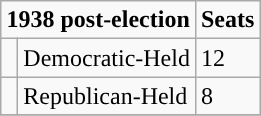<table class= "wikitable">
<tr>
<td colspan= "2" rowspan= "1" align= "center" valign= "top"><strong>1938 post-election</strong></td>
<td valign= "top"><strong>Seats</strong><br></td>
</tr>
<tr>
<td style="background-color:"> </td>
<td>Democratic-Held</td>
<td>12</td>
</tr>
<tr>
<td style="background-color:"> </td>
<td>Republican-Held</td>
<td>8</td>
</tr>
<tr>
</tr>
</table>
